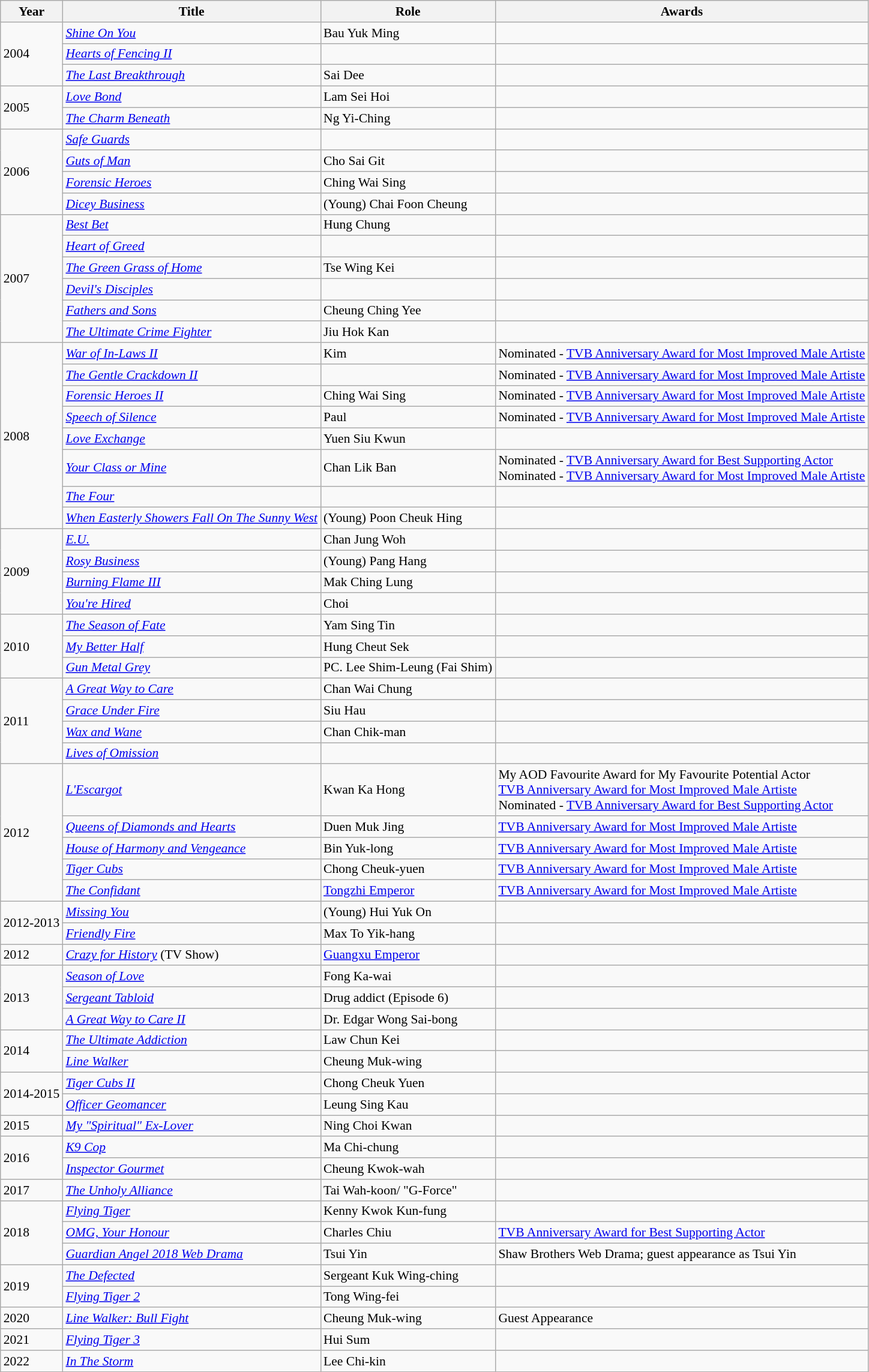<table class="wikitable" style="font-size: 90%;">
<tr>
<th>Year</th>
<th>Title</th>
<th>Role</th>
<th>Awards</th>
</tr>
<tr>
<td rowspan="3">2004</td>
<td><em><a href='#'>Shine On You</a></em></td>
<td>Bau Yuk Ming</td>
<td></td>
</tr>
<tr>
<td><em><a href='#'>Hearts of Fencing II</a></em></td>
<td></td>
<td></td>
</tr>
<tr>
<td><em><a href='#'>The Last Breakthrough</a></em></td>
<td>Sai Dee</td>
<td></td>
</tr>
<tr>
<td rowspan="2">2005</td>
<td><em><a href='#'>Love Bond</a></em></td>
<td>Lam Sei Hoi</td>
<td></td>
</tr>
<tr>
<td><em><a href='#'>The Charm Beneath</a></em></td>
<td>Ng Yi-Ching</td>
<td></td>
</tr>
<tr>
<td rowspan="4">2006</td>
<td><em><a href='#'>Safe Guards</a></em></td>
<td></td>
<td></td>
</tr>
<tr>
<td><em><a href='#'>Guts of Man</a></em></td>
<td>Cho Sai Git</td>
<td></td>
</tr>
<tr>
<td><em><a href='#'>Forensic Heroes</a></em></td>
<td>Ching Wai Sing</td>
<td></td>
</tr>
<tr>
<td><em><a href='#'>Dicey Business</a></em></td>
<td>(Young) Chai Foon Cheung</td>
<td></td>
</tr>
<tr>
<td rowspan="6">2007</td>
<td><em><a href='#'>Best Bet</a></em></td>
<td>Hung Chung</td>
<td></td>
</tr>
<tr>
<td><em><a href='#'>Heart of Greed</a></em></td>
<td></td>
<td></td>
</tr>
<tr>
<td><em><a href='#'>The Green Grass of Home</a></em></td>
<td>Tse Wing Kei</td>
<td></td>
</tr>
<tr>
<td><em><a href='#'>Devil's Disciples</a></em></td>
<td></td>
<td></td>
</tr>
<tr>
<td><em><a href='#'>Fathers and Sons</a></em></td>
<td>Cheung Ching Yee</td>
<td></td>
</tr>
<tr>
<td><em><a href='#'>The Ultimate Crime Fighter</a></em></td>
<td>Jiu Hok Kan</td>
<td></td>
</tr>
<tr>
<td rowspan="8">2008</td>
<td><em><a href='#'>War of In-Laws II</a></em></td>
<td>Kim</td>
<td>Nominated - <a href='#'>TVB Anniversary Award for Most Improved Male Artiste</a></td>
</tr>
<tr>
<td><em><a href='#'>The Gentle Crackdown II</a></em></td>
<td></td>
<td>Nominated - <a href='#'>TVB Anniversary Award for Most Improved Male Artiste</a></td>
</tr>
<tr>
<td><em><a href='#'>Forensic Heroes II</a></em></td>
<td>Ching Wai Sing</td>
<td>Nominated - <a href='#'>TVB Anniversary Award for Most Improved Male Artiste</a></td>
</tr>
<tr>
<td><em><a href='#'>Speech of Silence</a></em></td>
<td>Paul</td>
<td>Nominated - <a href='#'>TVB Anniversary Award for Most Improved Male Artiste</a></td>
</tr>
<tr>
<td><em><a href='#'>Love Exchange</a></em></td>
<td>Yuen Siu Kwun</td>
<td></td>
</tr>
<tr>
<td><em><a href='#'>Your Class or Mine</a></em></td>
<td>Chan Lik Ban</td>
<td>Nominated - <a href='#'>TVB Anniversary Award for Best Supporting Actor</a><br>Nominated - <a href='#'>TVB Anniversary Award for Most Improved Male Artiste</a></td>
</tr>
<tr>
<td><em><a href='#'>The Four</a></em></td>
<td></td>
<td></td>
</tr>
<tr>
<td><em><a href='#'>When Easterly Showers Fall On The Sunny West</a></em></td>
<td>(Young) Poon Cheuk Hing</td>
<td></td>
</tr>
<tr>
<td rowspan="4">2009</td>
<td><em><a href='#'>E.U.</a></em></td>
<td>Chan Jung Woh</td>
<td></td>
</tr>
<tr>
<td><em><a href='#'>Rosy Business</a></em></td>
<td>(Young) Pang Hang</td>
<td></td>
</tr>
<tr>
<td><em><a href='#'>Burning Flame III</a></em></td>
<td>Mak Ching Lung</td>
<td></td>
</tr>
<tr>
<td><em><a href='#'>You're Hired</a></em></td>
<td>Choi</td>
<td></td>
</tr>
<tr>
<td rowspan="3">2010</td>
<td><em><a href='#'>The Season of Fate</a></em></td>
<td>Yam Sing Tin</td>
<td></td>
</tr>
<tr>
<td><em><a href='#'>My Better Half</a></em></td>
<td>Hung Cheut Sek</td>
<td></td>
</tr>
<tr>
<td><em><a href='#'>Gun Metal Grey</a></em></td>
<td>PC. Lee Shim-Leung (Fai Shim)</td>
<td></td>
</tr>
<tr>
<td rowspan="4">2011</td>
<td><em><a href='#'>A Great Way to Care</a></em></td>
<td>Chan Wai Chung</td>
<td></td>
</tr>
<tr>
<td><em><a href='#'>Grace Under Fire</a></em></td>
<td>Siu Hau</td>
<td></td>
</tr>
<tr>
<td><em><a href='#'>Wax and Wane</a></em></td>
<td>Chan Chik-man</td>
<td></td>
</tr>
<tr>
<td><em><a href='#'>Lives of Omission</a></em></td>
<td></td>
<td></td>
</tr>
<tr>
<td rowspan="5">2012</td>
<td><em><a href='#'>L'Escargot</a></em></td>
<td>Kwan Ka Hong</td>
<td>My AOD Favourite Award for My Favourite Potential Actor<br><a href='#'>TVB Anniversary Award for Most Improved Male Artiste</a><br>Nominated - <a href='#'>TVB Anniversary Award for Best Supporting Actor</a></td>
</tr>
<tr>
<td><em><a href='#'>Queens of Diamonds and Hearts</a></em></td>
<td>Duen Muk Jing</td>
<td><a href='#'>TVB Anniversary Award for Most Improved Male Artiste</a></td>
</tr>
<tr>
<td><em><a href='#'>House of Harmony and Vengeance</a></em></td>
<td>Bin Yuk-long</td>
<td><a href='#'>TVB Anniversary Award for Most Improved Male Artiste</a></td>
</tr>
<tr>
<td><em><a href='#'>Tiger Cubs</a></em></td>
<td>Chong Cheuk-yuen</td>
<td><a href='#'>TVB Anniversary Award for Most Improved Male Artiste</a></td>
</tr>
<tr>
<td><em><a href='#'>The Confidant</a></em></td>
<td><a href='#'>Tongzhi Emperor</a></td>
<td><a href='#'>TVB Anniversary Award for Most Improved Male Artiste</a></td>
</tr>
<tr>
<td rowspan="2">2012-2013</td>
<td><em><a href='#'>Missing You</a></em></td>
<td>(Young) Hui Yuk On</td>
<td></td>
</tr>
<tr>
<td><em><a href='#'>Friendly Fire</a></em></td>
<td>Max To Yik-hang</td>
<td></td>
</tr>
<tr>
<td>2012</td>
<td><em><a href='#'>Crazy for History</a></em> (TV Show)</td>
<td><a href='#'>Guangxu Emperor</a></td>
<td></td>
</tr>
<tr>
<td rowspan="3">2013</td>
<td><em><a href='#'>Season of Love</a></em></td>
<td>Fong Ka-wai</td>
<td></td>
</tr>
<tr>
<td><em><a href='#'>Sergeant Tabloid</a></em></td>
<td>Drug addict (Episode 6)</td>
<td></td>
</tr>
<tr>
<td><em><a href='#'>A Great Way to Care II</a></em></td>
<td>Dr. Edgar Wong Sai-bong</td>
<td></td>
</tr>
<tr>
<td rowspan="2">2014</td>
<td><em><a href='#'>The Ultimate Addiction</a></em></td>
<td>Law Chun Kei</td>
<td></td>
</tr>
<tr>
<td><em><a href='#'>Line Walker</a></em></td>
<td>Cheung Muk-wing</td>
<td></td>
</tr>
<tr>
<td rowspan="2">2014-2015</td>
<td><em><a href='#'>Tiger Cubs II</a></em></td>
<td>Chong Cheuk Yuen</td>
<td></td>
</tr>
<tr>
<td><em><a href='#'>Officer Geomancer</a></em></td>
<td>Leung Sing Kau</td>
<td></td>
</tr>
<tr>
<td rowspan="1">2015</td>
<td><em><a href='#'>My "Spiritual" Ex-Lover</a></em></td>
<td>Ning Choi Kwan</td>
<td></td>
</tr>
<tr>
<td rowspan="2">2016</td>
<td><em><a href='#'>K9 Cop</a></em></td>
<td>Ma Chi-chung</td>
<td></td>
</tr>
<tr>
<td><em><a href='#'>Inspector Gourmet</a></em></td>
<td>Cheung Kwok-wah</td>
<td></td>
</tr>
<tr>
<td rowspan="1">2017</td>
<td><em><a href='#'>The Unholy Alliance</a></em></td>
<td>Tai Wah-koon/ "G-Force"</td>
<td></td>
</tr>
<tr>
<td rowspan="3">2018</td>
<td><em><a href='#'>Flying Tiger</a></em></td>
<td>Kenny Kwok Kun-fung</td>
<td></td>
</tr>
<tr>
<td><em><a href='#'>OMG, Your Honour</a></em></td>
<td>Charles Chiu</td>
<td><a href='#'>TVB Anniversary Award for Best Supporting Actor</a></td>
</tr>
<tr>
<td><em><a href='#'>Guardian Angel 2018 Web Drama</a></em></td>
<td>Tsui Yin</td>
<td>Shaw Brothers Web Drama; guest appearance as Tsui Yin</td>
</tr>
<tr>
<td rowspan="2">2019</td>
<td><em><a href='#'>The Defected</a></em></td>
<td>Sergeant Kuk Wing-ching</td>
<td></td>
</tr>
<tr>
<td><em><a href='#'>Flying Tiger 2</a></em></td>
<td>Tong Wing-fei</td>
<td></td>
</tr>
<tr>
<td>2020</td>
<td><em><a href='#'>Line Walker: Bull Fight</a></em></td>
<td>Cheung Muk-wing</td>
<td>Guest Appearance</td>
</tr>
<tr>
<td>2021</td>
<td><em><a href='#'>Flying Tiger 3</a></em></td>
<td>Hui Sum</td>
<td></td>
</tr>
<tr>
<td>2022</td>
<td><em><a href='#'>In The Storm</a></em></td>
<td>Lee Chi-kin</td>
<td></td>
</tr>
</table>
